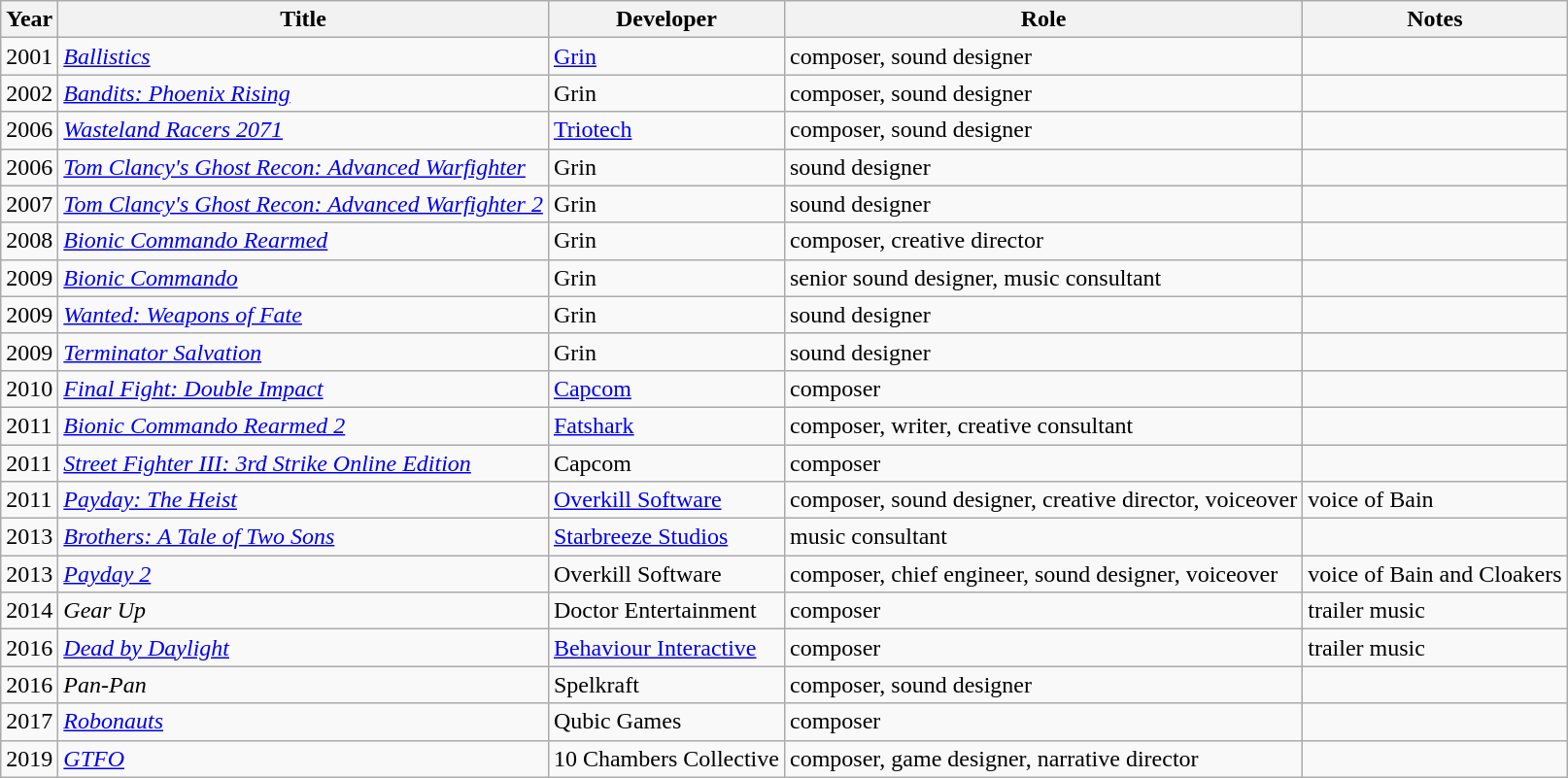<table class="wikitable">
<tr>
<th>Year</th>
<th>Title</th>
<th>Developer</th>
<th>Role</th>
<th>Notes</th>
</tr>
<tr>
<td>2001</td>
<td><em><a href='#'>Ballistics</a></em></td>
<td><a href='#'>Grin</a></td>
<td>composer, sound designer</td>
<td></td>
</tr>
<tr>
<td>2002</td>
<td><em><a href='#'>Bandits: Phoenix Rising</a></em></td>
<td>Grin</td>
<td>composer, sound designer</td>
<td></td>
</tr>
<tr>
<td>2006</td>
<td><em><a href='#'>Wasteland Racers 2071</a></em></td>
<td><a href='#'>Triotech</a></td>
<td>composer, sound designer</td>
<td></td>
</tr>
<tr>
<td>2006</td>
<td><em><a href='#'>Tom Clancy's Ghost Recon: Advanced Warfighter</a></em></td>
<td>Grin</td>
<td>sound designer</td>
<td></td>
</tr>
<tr>
<td>2007</td>
<td><em><a href='#'>Tom Clancy's Ghost Recon: Advanced Warfighter 2</a></em></td>
<td>Grin</td>
<td>sound designer</td>
<td></td>
</tr>
<tr>
<td>2008</td>
<td><em><a href='#'>Bionic Commando Rearmed</a></em></td>
<td>Grin</td>
<td>composer, creative director</td>
<td></td>
</tr>
<tr>
<td>2009</td>
<td><em><a href='#'>Bionic Commando</a></em></td>
<td>Grin</td>
<td>senior sound designer, music consultant</td>
<td></td>
</tr>
<tr>
<td>2009</td>
<td><em><a href='#'>Wanted: Weapons of Fate</a></em></td>
<td>Grin</td>
<td>sound designer</td>
<td></td>
</tr>
<tr>
<td>2009</td>
<td><em><a href='#'>Terminator Salvation</a></em></td>
<td>Grin</td>
<td>sound designer</td>
<td></td>
</tr>
<tr>
<td>2010</td>
<td><em><a href='#'>Final Fight: Double Impact</a></em></td>
<td><a href='#'>Capcom</a></td>
<td>composer</td>
<td></td>
</tr>
<tr>
<td>2011</td>
<td><em><a href='#'>Bionic Commando Rearmed 2</a></em></td>
<td><a href='#'>Fatshark</a></td>
<td>composer, writer, creative consultant</td>
<td></td>
</tr>
<tr>
<td>2011</td>
<td><em><a href='#'>Street Fighter III: 3rd Strike Online Edition</a></em></td>
<td>Capcom</td>
<td>composer</td>
<td></td>
</tr>
<tr>
<td>2011</td>
<td><em><a href='#'>Payday: The Heist</a></em></td>
<td><a href='#'>Overkill Software</a></td>
<td>composer, sound designer, creative director, voiceover</td>
<td>voice of Bain</td>
</tr>
<tr>
<td>2013</td>
<td><em><a href='#'>Brothers: A Tale of Two Sons</a></em></td>
<td><a href='#'>Starbreeze Studios</a></td>
<td>music consultant</td>
<td></td>
</tr>
<tr>
<td>2013</td>
<td><em><a href='#'>Payday 2</a></em></td>
<td>Overkill Software</td>
<td>composer, chief engineer, sound designer, voiceover</td>
<td>voice of Bain and Cloakers</td>
</tr>
<tr>
<td>2014</td>
<td><em>Gear Up</em></td>
<td>Doctor Entertainment</td>
<td>composer</td>
<td>trailer music</td>
</tr>
<tr>
<td>2016</td>
<td><em><a href='#'>Dead by Daylight</a></em></td>
<td><a href='#'>Behaviour Interactive</a></td>
<td>composer</td>
<td>trailer music</td>
</tr>
<tr>
<td>2016</td>
<td><em>Pan-Pan</em></td>
<td>Spelkraft</td>
<td>composer, sound designer</td>
<td></td>
</tr>
<tr>
<td>2017</td>
<td><em><a href='#'>Robonauts</a></em></td>
<td>Qubic Games</td>
<td>composer</td>
<td></td>
</tr>
<tr>
<td>2019</td>
<td><em><a href='#'>GTFO</a></em></td>
<td>10 Chambers Collective</td>
<td>composer, game designer, narrative director</td>
<td></td>
</tr>
</table>
